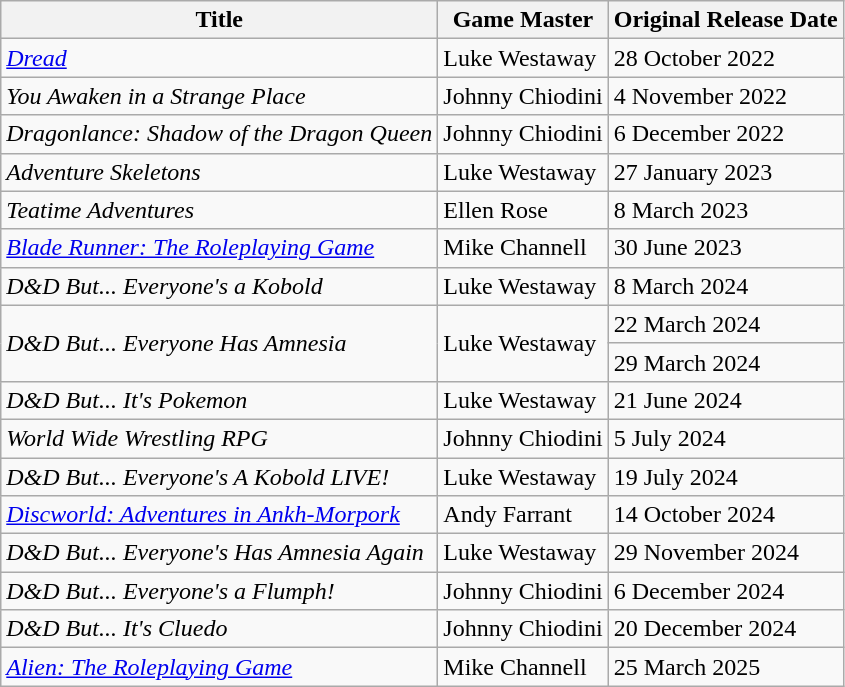<table class="wikitable">
<tr>
<th>Title</th>
<th>Game Master</th>
<th>Original Release Date</th>
</tr>
<tr>
<td><em><a href='#'>Dread</a></em></td>
<td>Luke Westaway</td>
<td>28 October 2022</td>
</tr>
<tr>
<td><em>You Awaken in a Strange Place</em></td>
<td>Johnny Chiodini</td>
<td>4 November 2022</td>
</tr>
<tr>
<td><em>Dragonlance: Shadow of the Dragon Queen</em></td>
<td>Johnny Chiodini</td>
<td>6 December 2022</td>
</tr>
<tr>
<td><em>Adventure Skeletons</em></td>
<td>Luke Westaway</td>
<td>27 January 2023</td>
</tr>
<tr>
<td><em>Teatime Adventures</em></td>
<td>Ellen Rose</td>
<td>8 March 2023</td>
</tr>
<tr>
<td><em><a href='#'>Blade Runner: The Roleplaying Game</a></em></td>
<td>Mike Channell</td>
<td>30 June 2023</td>
</tr>
<tr>
<td><em>D&D But... Everyone's a Kobold</em></td>
<td>Luke Westaway</td>
<td>8 March 2024</td>
</tr>
<tr>
<td rowspan=2><em>D&D But... Everyone Has Amnesia</em></td>
<td rowspan=2>Luke Westaway</td>
<td>22 March 2024</td>
</tr>
<tr>
<td>29 March 2024</td>
</tr>
<tr>
<td><em>D&D But... It's Pokemon</em></td>
<td>Luke Westaway</td>
<td>21 June 2024</td>
</tr>
<tr>
<td><em>World Wide Wrestling RPG</em></td>
<td>Johnny Chiodini</td>
<td>5 July 2024</td>
</tr>
<tr>
<td><em>D&D But... Everyone's A Kobold LIVE!</em></td>
<td>Luke Westaway</td>
<td>19 July 2024</td>
</tr>
<tr>
<td><em><a href='#'>Discworld: Adventures in Ankh-Morpork</a></em></td>
<td>Andy Farrant</td>
<td>14 October 2024</td>
</tr>
<tr>
<td><em>D&D But... Everyone's Has Amnesia Again</em></td>
<td>Luke Westaway</td>
<td>29 November 2024</td>
</tr>
<tr>
<td><em>D&D But... Everyone's a Flumph!</em></td>
<td>Johnny Chiodini</td>
<td>6 December 2024</td>
</tr>
<tr>
<td><em>D&D But... It's Cluedo</em></td>
<td>Johnny Chiodini</td>
<td>20 December 2024</td>
</tr>
<tr>
<td><em><a href='#'>Alien: The Roleplaying Game</a></em></td>
<td>Mike Channell</td>
<td>25 March 2025</td>
</tr>
</table>
